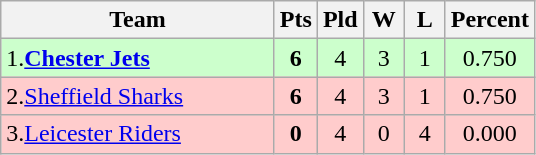<table class="wikitable" style="text-align: center;">
<tr>
<th width="175">Team</th>
<th width="20" abbr="Points">Pts</th>
<th width="20" abbr="Played">Pld</th>
<th width="20" abbr="Won">W</th>
<th width="20" abbr="Lost">L</th>
<th width="20" abbr="Percentage">Percent</th>
</tr>
<tr style="background: #ccffcc;">
<td style="text-align:left;">1.<strong><a href='#'>Chester Jets</a></strong></td>
<td><strong>6</strong></td>
<td>4</td>
<td>3</td>
<td>1</td>
<td>0.750</td>
</tr>
<tr style="background: #ffcccc;">
<td style="text-align:left;">2.<a href='#'>Sheffield Sharks</a></td>
<td><strong>6</strong></td>
<td>4</td>
<td>3</td>
<td>1</td>
<td>0.750</td>
</tr>
<tr style="background: #ffcccc;">
<td style="text-align:left;">3.<a href='#'>Leicester Riders</a></td>
<td><strong>0</strong></td>
<td>4</td>
<td>0</td>
<td>4</td>
<td>0.000</td>
</tr>
</table>
